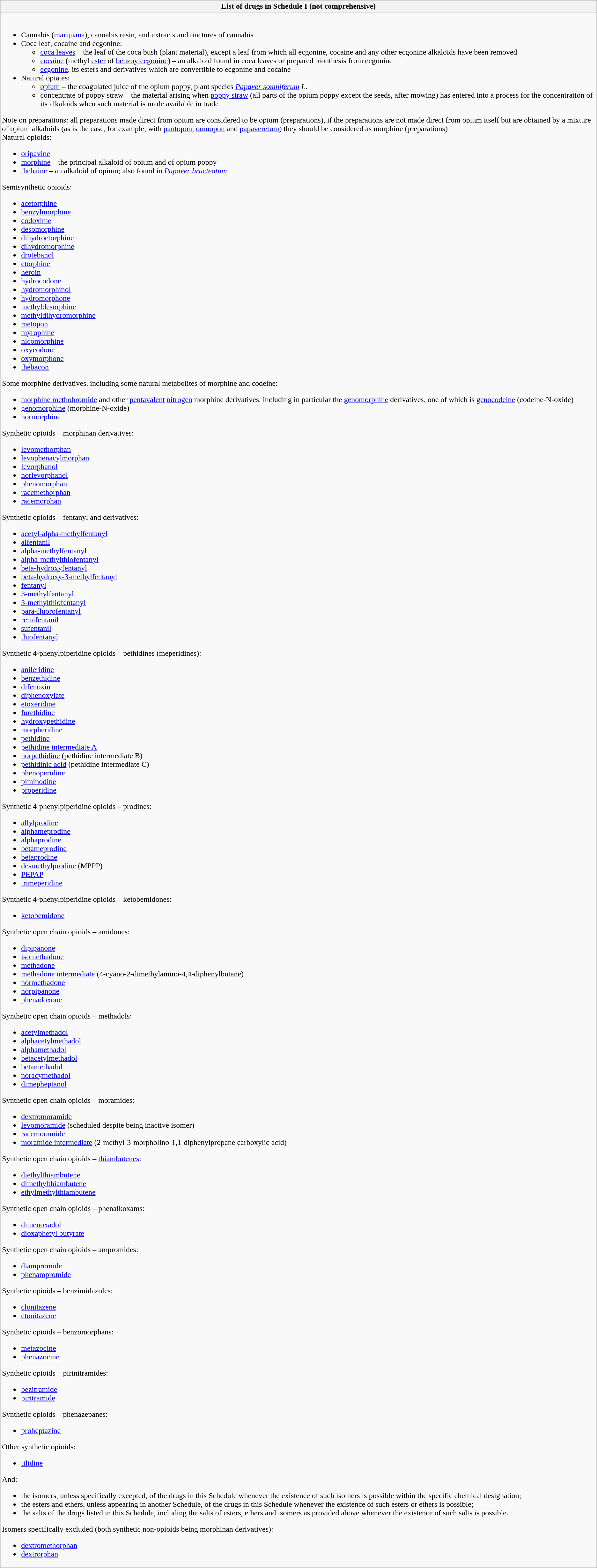<table class="wikitable collapsible collapsed">
<tr>
<th>List of drugs in Schedule I (not comprehensive)</th>
</tr>
<tr>
<td><br><ul><li>Cannabis (<a href='#'>marijuana</a>), cannabis resin, and extracts and tinctures of cannabis</li><li>Coca leaf, cocaine and ecgonine:<ul><li><a href='#'>coca leaves</a> – the leaf of the coca bush (plant material), except a leaf from which all ecgonine, cocaine and any other ecgonine alkaloids have been removed</li><li><a href='#'>cocaine</a> (methyl <a href='#'>ester</a> of <a href='#'>benzoylecgonine</a>) – an alkaloid found in coca leaves or prepared bionthesis from ecgonine</li><li><a href='#'>ecgonine</a>, its esters and derivatives which are convertible to ecgonine and cocaine</li></ul></li><li>Natural opiates:<ul><li><a href='#'>opium</a> – the coagulated juice of the opium poppy, plant species <em><a href='#'>Papaver somniferum</a> L.</em></li><li>concentrate of poppy straw – the material arising when <a href='#'>poppy straw</a> (all parts of the opium poppy except the seeds, after mowing) has entered into a process for the concentration of its alkaloids when such material is made available in trade</li></ul></li></ul>Note on preparations: all preparations made direct from opium are considered to be opium (preparations), if the preparations are not made direct from opium itself but are obtained by a mixture of opium alkaloids (as is the case, for example, with <a href='#'>pantopon</a>, <a href='#'>omnopon</a> and <a href='#'>papaveretum</a>) they should be considered as morphine (preparations)<br>Natural opioids:<ul><li><a href='#'>oripavine</a></li><li><a href='#'>morphine</a> – the principal alkaloid of opium and of opium poppy</li><li><a href='#'>thebaine</a> – an alkaloid of opium; also found in <em><a href='#'>Papaver bracteatum</a></em></li></ul>Semisynthetic opioids:<ul><li><a href='#'>acetorphine</a></li><li><a href='#'>benzylmorphine</a></li><li><a href='#'>codoxime</a></li><li><a href='#'>desomorphine</a></li><li><a href='#'>dihydroetorphine</a></li><li><a href='#'>dihydromorphine</a></li><li><a href='#'>drotebanol</a></li><li><a href='#'>etorphine</a></li><li><a href='#'>heroin</a></li><li><a href='#'>hydrocodone</a></li><li><a href='#'>hydromorphinol</a></li><li><a href='#'>hydromorphone</a></li><li><a href='#'>methyldesorphine</a></li><li><a href='#'>methyldihydromorphine</a></li><li><a href='#'>metopon</a></li><li><a href='#'>myrophine</a></li><li><a href='#'>nicomorphine</a></li><li><a href='#'>oxycodone</a></li><li><a href='#'>oxymorphone</a></li><li><a href='#'>thebacon</a></li></ul>Some morphine derivatives, including some natural metabolites of morphine and codeine:<ul><li><a href='#'>morphine methobromide</a> and other <a href='#'>pentavalent</a> <a href='#'>nitrogen</a> morphine derivatives, including in particular the <a href='#'>genomorphine</a> derivatives, one of which is <a href='#'>genocodeine</a> (codeine-N-oxide)</li><li><a href='#'>genomorphine</a> (morphine-N-oxide)</li><li><a href='#'>normorphine</a></li></ul>Synthetic opioids – morphinan derivatives:<ul><li><a href='#'>levomethorphan</a></li><li><a href='#'>levophenacylmorphan</a></li><li><a href='#'>levorphanol</a></li><li><a href='#'>norlevorphanol</a></li><li><a href='#'>phenomorphan</a></li><li><a href='#'>racemethorphan</a></li><li><a href='#'>racemorphan</a></li></ul>Synthetic opioids – fentanyl and derivatives:<ul><li><a href='#'>acetyl-alpha-methylfentanyl</a></li><li><a href='#'>alfentanil</a></li><li><a href='#'>alpha-methylfentanyl</a></li><li><a href='#'>alpha-methylthiofentanyl</a></li><li><a href='#'>beta-hydroxyfentanyl</a></li><li><a href='#'>beta-hydroxy-3-methylfentanyl</a></li><li><a href='#'>fentanyl</a></li><li><a href='#'>3-methylfentanyl</a></li><li><a href='#'>3-methylthiofentanyl</a></li><li><a href='#'>para-fluorofentanyl</a></li><li><a href='#'>remifentanil</a></li><li><a href='#'>sufentanil</a></li><li><a href='#'>thiofentanyl</a></li></ul>Synthetic 4-phenylpiperidine opioids – pethidines (meperidines):<ul><li><a href='#'>anileridine</a></li><li><a href='#'>benzethidine</a></li><li><a href='#'>difenoxin</a></li><li><a href='#'>diphenoxylate</a></li><li><a href='#'>etoxeridine</a></li><li><a href='#'>furethidine</a></li><li><a href='#'>hydroxypethidine</a></li><li><a href='#'>morpheridine</a></li><li><a href='#'>pethidine</a></li><li><a href='#'>pethidine intermediate A</a></li><li><a href='#'>norpethidine</a> (pethidine intermediate B)</li><li><a href='#'>pethidinic acid</a> (pethidine intermediate C)</li><li><a href='#'>phenoperidine</a></li><li><a href='#'>piminodine</a></li><li><a href='#'>properidine</a></li></ul>Synthetic 4-phenylpiperidine opioids – prodines:<ul><li><a href='#'>allylprodine</a></li><li><a href='#'>alphameprodine</a></li><li><a href='#'>alphaprodine</a></li><li><a href='#'>betameprodine</a></li><li><a href='#'>betaprodine</a></li><li><a href='#'>desmethylprodine</a> (MPPP)</li><li><a href='#'>PEPAP</a></li><li><a href='#'>trimeperidine</a></li></ul>Synthetic 4-phenylpiperidine opioids – ketobemidones:<ul><li><a href='#'>ketobemidone</a></li></ul>Synthetic open chain opioids – amidones:<ul><li><a href='#'>dipipanone</a></li><li><a href='#'>isomethadone</a></li><li><a href='#'>methadone</a></li><li><a href='#'>methadone intermediate</a> (4-cyano-2-dimethylamino-4,4-diphenylbutane)</li><li><a href='#'>normethadone</a></li><li><a href='#'>norpipanone</a></li><li><a href='#'>phenadoxone</a></li></ul>Synthetic open chain opioids – methadols:<ul><li><a href='#'>acetylmethadol</a></li><li><a href='#'>alphacetylmethadol</a></li><li><a href='#'>alphamethadol</a></li><li><a href='#'>betacetylmethadol</a></li><li><a href='#'>betamethadol</a></li><li><a href='#'>noracymethadol</a></li><li><a href='#'>dimepheptanol</a></li></ul>Synthetic open chain opioids – moramides:<ul><li><a href='#'>dextromoramide</a></li><li><a href='#'>levomoramide</a> (scheduled despite being inactive isomer)</li><li><a href='#'>racemoramide</a></li><li><a href='#'>moramide intermediate</a> (2-methyl-3-morpholino-1,1-diphenylpropane carboxylic acid)</li></ul>Synthetic open chain opioids – <a href='#'>thiambutenes</a>:<ul><li><a href='#'>diethylthiambutene</a></li><li><a href='#'>dimethylthiambutene</a></li><li><a href='#'>ethylmethylthiambutene</a></li></ul>Synthetic open chain opioids – phenalkoxams:<ul><li><a href='#'>dimenoxadol</a></li><li><a href='#'>dioxaphetyl butyrate</a></li></ul>Synthetic open chain opioids – ampromides:<ul><li><a href='#'>diampromide</a></li><li><a href='#'>phenampromide</a></li></ul>Synthetic opioids – benzimidazoles:<ul><li><a href='#'>clonitazene</a></li><li><a href='#'>etonitazene</a></li></ul>Synthetic opioids – benzomorphans:<ul><li><a href='#'>metazocine</a></li><li><a href='#'>phenazocine</a></li></ul>Synthetic opioids – pirinitramides:<ul><li><a href='#'>bezitramide</a></li><li><a href='#'>piritramide</a></li></ul>Synthetic opioids – phenazepanes:<ul><li><a href='#'>proheptazine</a></li></ul>Other synthetic opioids:<ul><li><a href='#'>tilidine</a></li></ul>And:<ul><li>the isomers, unless specifically excepted, of the drugs in this Schedule whenever the existence of such isomers is possible within the specific chemical designation;</li><li>the esters and ethers, unless appearing in another Schedule, of the drugs in this Schedule whenever the existence of such esters or ethers is possible;</li><li>the salts of the drugs listed in this Schedule, including the salts of esters, ethers and isomers as provided above whenever the existence of such salts is possible.</li></ul>Isomers specifically excluded (both synthetic non-opioids being morphinan derivatives):<ul><li><a href='#'>dextromethorphan</a></li><li><a href='#'>dextrorphan</a></li></ul></td>
</tr>
</table>
